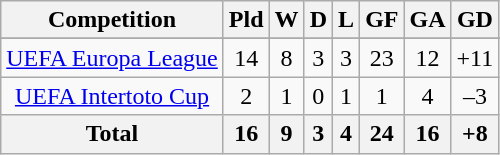<table class="wikitable" style="text-align: center;">
<tr>
<th>Competition</th>
<th>Pld</th>
<th>W</th>
<th>D</th>
<th>L</th>
<th>GF</th>
<th>GA</th>
<th>GD</th>
</tr>
<tr>
</tr>
<tr>
<td><a href='#'>UEFA Europa League</a></td>
<td>14</td>
<td>8</td>
<td>3</td>
<td>3</td>
<td>23</td>
<td>12</td>
<td>+11</td>
</tr>
<tr>
<td><a href='#'>UEFA Intertoto Cup</a></td>
<td>2</td>
<td>1</td>
<td>0</td>
<td>1</td>
<td>1</td>
<td>4</td>
<td>–3</td>
</tr>
<tr>
<th>Total</th>
<th>16</th>
<th>9</th>
<th>3</th>
<th>4</th>
<th>24</th>
<th>16</th>
<th>+8</th>
</tr>
</table>
